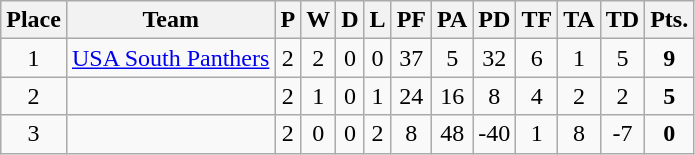<table class="wikitable" style="text-align: center;">
<tr>
<th>Place</th>
<th>Team</th>
<th>P</th>
<th>W</th>
<th>D</th>
<th>L</th>
<th>PF</th>
<th>PA</th>
<th>PD</th>
<th>TF</th>
<th>TA</th>
<th>TD</th>
<th>Pts.</th>
</tr>
<tr>
<td>1</td>
<td align="left"> <a href='#'>USA South Panthers</a></td>
<td>2</td>
<td>2</td>
<td>0</td>
<td>0</td>
<td>37</td>
<td>5</td>
<td>32</td>
<td>6</td>
<td>1</td>
<td>5</td>
<td><strong>9</strong></td>
</tr>
<tr>
<td>2</td>
<td align="left"></td>
<td>2</td>
<td>1</td>
<td>0</td>
<td>1</td>
<td>24</td>
<td>16</td>
<td>8</td>
<td>4</td>
<td>2</td>
<td>2</td>
<td><strong>5</strong></td>
</tr>
<tr>
<td>3</td>
<td align="left"></td>
<td>2</td>
<td>0</td>
<td>0</td>
<td>2</td>
<td>8</td>
<td>48</td>
<td>-40</td>
<td>1</td>
<td>8</td>
<td>-7</td>
<td><strong>0</strong></td>
</tr>
</table>
